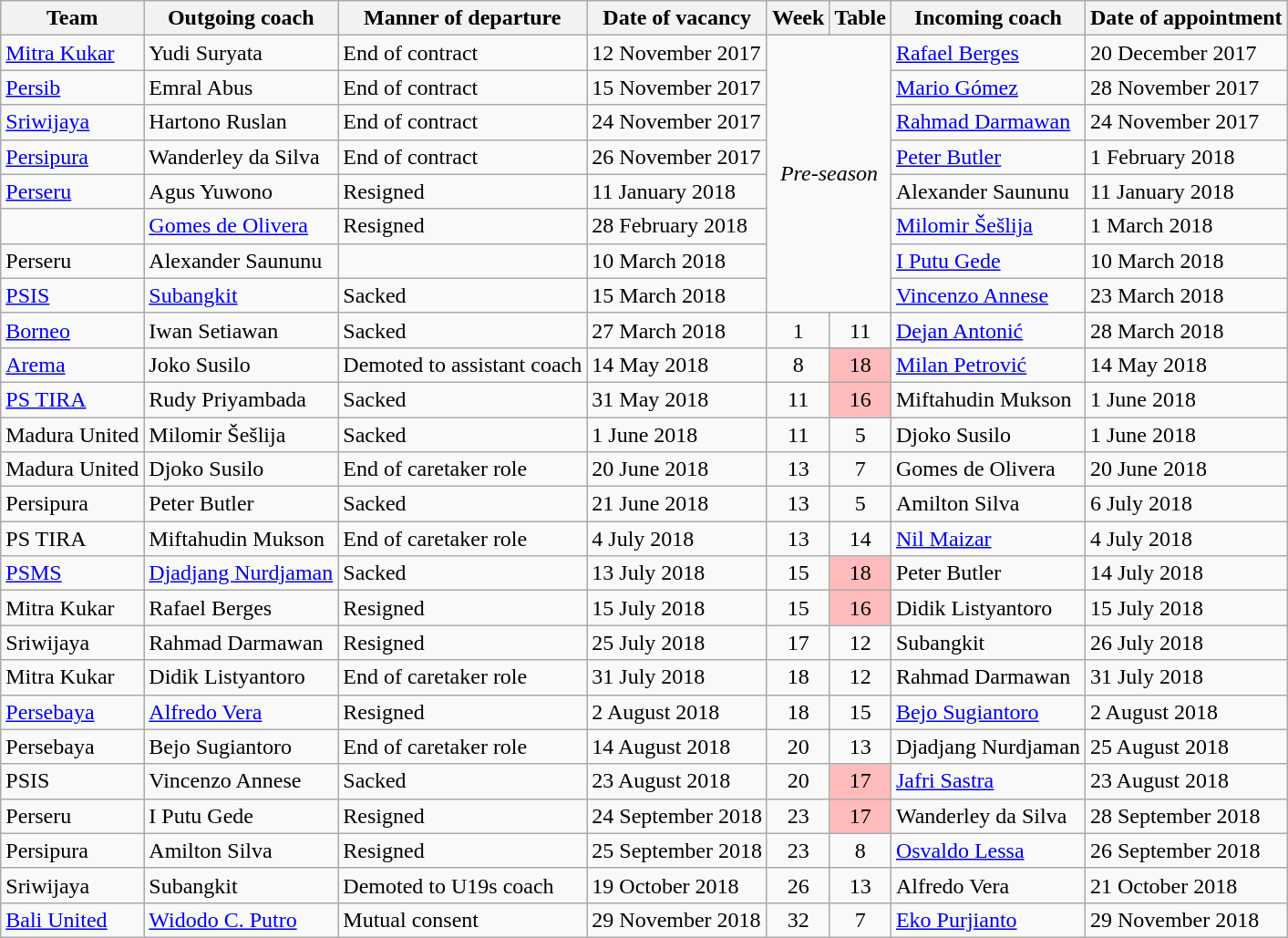<table class="wikitable sortable" style="font-size: 100%;">
<tr>
<th>Team</th>
<th>Outgoing coach</th>
<th>Manner of departure</th>
<th>Date of vacancy</th>
<th>Week</th>
<th>Table</th>
<th>Incoming coach</th>
<th>Date of appointment</th>
</tr>
<tr>
<td><a href='#'>Mitra Kukar</a></td>
<td> Yudi Suryata</td>
<td>End of contract</td>
<td>12 November 2017</td>
<td rowspan=8 colspan=2 style="text-align: center;"><em>Pre-season</em></td>
<td> <a href='#'>Rafael Berges</a></td>
<td>20 December 2017</td>
</tr>
<tr>
<td><a href='#'>Persib</a></td>
<td> Emral Abus</td>
<td>End of contract</td>
<td>15 November 2017</td>
<td> <a href='#'>Mario Gómez</a></td>
<td>28 November 2017</td>
</tr>
<tr>
<td><a href='#'>Sriwijaya</a></td>
<td> Hartono Ruslan</td>
<td>End of contract</td>
<td>24 November 2017</td>
<td> <a href='#'>Rahmad Darmawan</a></td>
<td>24 November 2017</td>
</tr>
<tr>
<td><a href='#'>Persipura</a></td>
<td> Wanderley da Silva</td>
<td>End of contract</td>
<td>26 November 2017</td>
<td> <a href='#'>Peter Butler</a></td>
<td>1 February 2018</td>
</tr>
<tr>
<td><a href='#'>Perseru</a></td>
<td> Agus Yuwono</td>
<td>Resigned</td>
<td>11 January 2018</td>
<td> Alexander Saununu</td>
<td>11 January 2018</td>
</tr>
<tr>
<td></td>
<td> <a href='#'>Gomes de Olivera</a></td>
<td>Resigned</td>
<td>28 February 2018</td>
<td> <a href='#'>Milomir Šešlija</a></td>
<td>1 March 2018</td>
</tr>
<tr>
<td>Perseru</td>
<td> Alexander Saununu</td>
<td></td>
<td>10 March 2018</td>
<td> <a href='#'>I Putu Gede</a></td>
<td>10 March 2018</td>
</tr>
<tr>
<td><a href='#'>PSIS</a></td>
<td> <a href='#'>Subangkit</a></td>
<td>Sacked</td>
<td>15 March 2018</td>
<td> <a href='#'>Vincenzo Annese</a></td>
<td>23 March 2018</td>
</tr>
<tr>
<td><a href='#'>Borneo</a></td>
<td> Iwan Setiawan</td>
<td>Sacked</td>
<td>27 March 2018</td>
<td style="text-align: center;">1</td>
<td style="text-align: center;">11</td>
<td> <a href='#'>Dejan Antonić</a></td>
<td>28 March 2018</td>
</tr>
<tr>
<td><a href='#'>Arema</a></td>
<td> Joko Susilo</td>
<td>Demoted to assistant coach</td>
<td>14 May 2018</td>
<td style="text-align: center;">8</td>
<td style="background: #FFBBBB; text-align: center;">18</td>
<td> <a href='#'>Milan Petrović</a></td>
<td>14 May 2018</td>
</tr>
<tr>
<td><a href='#'>PS TIRA</a></td>
<td> Rudy Priyambada</td>
<td>Sacked</td>
<td>31 May 2018</td>
<td style="text-align: center;">11</td>
<td style="background: #FFBBBB; text-align: center;">16</td>
<td> Miftahudin Mukson</td>
<td>1 June 2018</td>
</tr>
<tr>
<td>Madura United</td>
<td> Milomir Šešlija</td>
<td>Sacked</td>
<td>1 June 2018</td>
<td style="text-align: center;">11</td>
<td style="text-align: center;">5</td>
<td> Djoko Susilo</td>
<td>1 June 2018</td>
</tr>
<tr>
<td>Madura United</td>
<td> Djoko Susilo</td>
<td>End of caretaker role</td>
<td>20 June 2018</td>
<td style="text-align: center;">13</td>
<td style="text-align: center;">7</td>
<td> Gomes de Olivera</td>
<td>20 June 2018</td>
</tr>
<tr>
<td>Persipura</td>
<td> Peter Butler</td>
<td>Sacked</td>
<td>21 June 2018</td>
<td style="text-align: center;">13</td>
<td style="text-align: center;">5</td>
<td> Amilton Silva</td>
<td>6 July 2018</td>
</tr>
<tr>
<td>PS TIRA</td>
<td> Miftahudin Mukson</td>
<td>End of caretaker role</td>
<td>4 July 2018</td>
<td style="text-align: center;">13</td>
<td style="text-align: center;">14</td>
<td> <a href='#'>Nil Maizar</a></td>
<td>4 July 2018</td>
</tr>
<tr>
<td><a href='#'>PSMS</a></td>
<td> <a href='#'>Djadjang Nurdjaman</a></td>
<td>Sacked</td>
<td>13 July 2018</td>
<td style="text-align: center;">15</td>
<td style="background: #FFBBBB; text-align: center;">18</td>
<td> Peter Butler</td>
<td>14 July 2018</td>
</tr>
<tr>
<td>Mitra Kukar</td>
<td> Rafael Berges</td>
<td>Resigned</td>
<td>15 July 2018</td>
<td style="text-align: center;">15</td>
<td style="background: #FFBBBB; text-align: center;">16</td>
<td> Didik Listyantoro</td>
<td>15 July 2018</td>
</tr>
<tr>
<td>Sriwijaya</td>
<td> Rahmad Darmawan</td>
<td>Resigned</td>
<td>25 July 2018</td>
<td style="text-align: center;">17</td>
<td style="text-align: center;">12</td>
<td> Subangkit</td>
<td>26 July 2018</td>
</tr>
<tr>
<td>Mitra Kukar</td>
<td> Didik Listyantoro</td>
<td>End of caretaker role</td>
<td>31 July 2018</td>
<td style="text-align: center;">18</td>
<td style="text-align: center;">12</td>
<td> Rahmad Darmawan</td>
<td>31 July 2018</td>
</tr>
<tr>
<td><a href='#'>Persebaya</a></td>
<td> <a href='#'>Alfredo Vera</a></td>
<td>Resigned</td>
<td>2 August 2018</td>
<td style="text-align: center;">18</td>
<td style="text-align: center;">15</td>
<td> <a href='#'>Bejo Sugiantoro</a></td>
<td>2 August 2018</td>
</tr>
<tr>
<td>Persebaya</td>
<td> Bejo Sugiantoro</td>
<td>End of caretaker role</td>
<td>14 August 2018</td>
<td style="text-align: center;">20</td>
<td style="text-align: center;">13</td>
<td> Djadjang Nurdjaman</td>
<td>25 August 2018</td>
</tr>
<tr>
<td>PSIS</td>
<td> Vincenzo Annese</td>
<td>Sacked</td>
<td>23 August 2018</td>
<td style="text-align: center;">20</td>
<td style="background: #FFBBBB; text-align: center;">17</td>
<td> <a href='#'>Jafri Sastra</a></td>
<td>23 August 2018</td>
</tr>
<tr>
<td>Perseru</td>
<td> I Putu Gede</td>
<td>Resigned</td>
<td>24 September 2018</td>
<td style="text-align: center;">23</td>
<td style="background: #FFBBBB; text-align: center;">17</td>
<td> Wanderley da Silva</td>
<td>28 September 2018</td>
</tr>
<tr>
<td>Persipura</td>
<td> Amilton Silva</td>
<td>Resigned</td>
<td>25 September 2018</td>
<td style="text-align: center;">23</td>
<td style="text-align: center;">8</td>
<td> <a href='#'>Osvaldo Lessa</a></td>
<td>26 September 2018</td>
</tr>
<tr>
<td>Sriwijaya</td>
<td> Subangkit</td>
<td>Demoted to U19s coach</td>
<td>19 October 2018</td>
<td style="text-align: center;">26</td>
<td style="text-align: center;">13</td>
<td> Alfredo Vera</td>
<td>21 October 2018</td>
</tr>
<tr>
<td><a href='#'>Bali United</a></td>
<td> <a href='#'>Widodo C. Putro</a></td>
<td>Mutual consent</td>
<td>29 November 2018</td>
<td style="text-align: center;">32</td>
<td style="text-align: center;">7</td>
<td> <a href='#'>Eko Purjianto</a></td>
<td>29 November 2018</td>
</tr>
</table>
